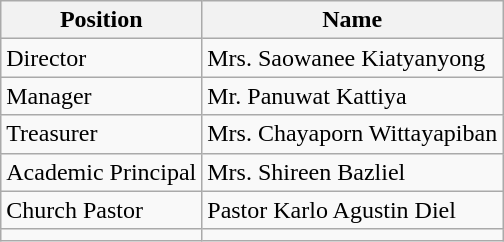<table class="wikitable">
<tr>
<th>Position</th>
<th>Name</th>
</tr>
<tr>
<td>Director</td>
<td>Mrs. Saowanee Kiatyanyong</td>
</tr>
<tr>
<td>Manager</td>
<td>Mr. Panuwat Kattiya</td>
</tr>
<tr>
<td>Treasurer</td>
<td>Mrs. Chayaporn Wittayapiban</td>
</tr>
<tr>
<td>Academic Principal</td>
<td>Mrs. Shireen Bazliel</td>
</tr>
<tr>
<td>Church Pastor</td>
<td>Pastor Karlo Agustin Diel</td>
</tr>
<tr>
<td></td>
<td></td>
</tr>
</table>
